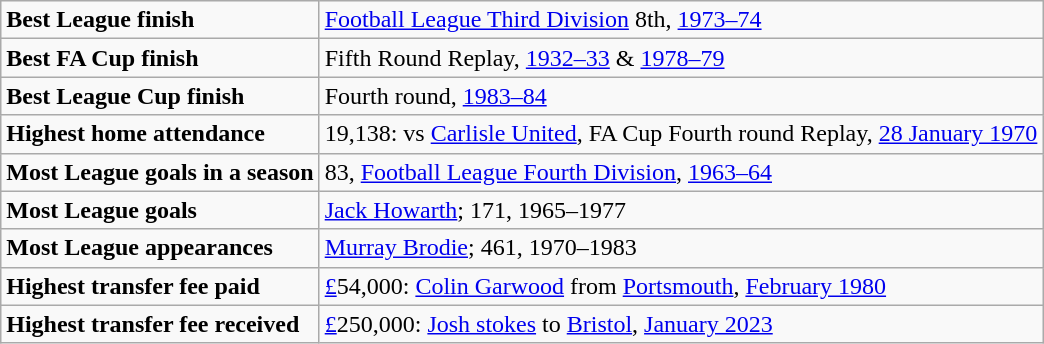<table class="wikitable">
<tr>
<td><strong>Best League finish</strong></td>
<td><a href='#'>Football League Third Division</a> 8th, <a href='#'>1973–74</a></td>
</tr>
<tr>
<td><strong>Best FA Cup finish</strong></td>
<td>Fifth Round Replay, <a href='#'>1932–33</a> & <a href='#'>1978–79</a></td>
</tr>
<tr>
<td><strong>Best League Cup finish</strong></td>
<td>Fourth round, <a href='#'>1983–84</a></td>
</tr>
<tr>
<td><strong>Highest home attendance</strong></td>
<td>19,138: vs <a href='#'>Carlisle United</a>, FA Cup Fourth round Replay, <a href='#'>28 January 1970</a></td>
</tr>
<tr>
<td><strong>Most League goals in a season</strong></td>
<td>83, <a href='#'>Football League Fourth Division</a>, <a href='#'>1963–64</a></td>
</tr>
<tr>
<td><strong>Most League goals</strong></td>
<td><a href='#'>Jack Howarth</a>; 171, 1965–1977</td>
</tr>
<tr>
<td><strong>Most League appearances</strong></td>
<td><a href='#'>Murray Brodie</a>; 461, 1970–1983</td>
</tr>
<tr>
<td><strong>Highest transfer fee paid</strong></td>
<td><a href='#'>£</a>54,000: <a href='#'>Colin Garwood</a> from <a href='#'>Portsmouth</a>, <a href='#'>February 1980</a></td>
</tr>
<tr>
<td><strong>Highest transfer fee received</strong></td>
<td><a href='#'>£</a>250,000: <a href='#'>Josh stokes</a> to <a href='#'>Bristol</a>, <a href='#'>January 2023</a></td>
</tr>
</table>
